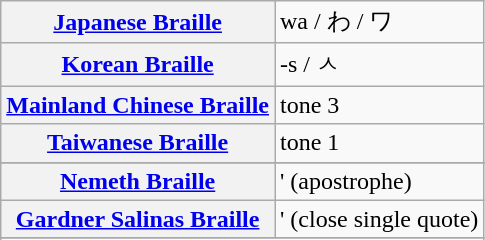<table class="wikitable">
<tr>
<th align=left><a href='#'>Japanese Braille</a></th>
<td>wa / わ / ワ </td>
</tr>
<tr>
<th align=left><a href='#'>Korean Braille</a></th>
<td>-s / ㅅ </td>
</tr>
<tr>
<th align=left><a href='#'>Mainland Chinese Braille</a></th>
<td>tone 3 </td>
</tr>
<tr>
<th align=left><a href='#'>Taiwanese Braille</a></th>
<td>tone 1</td>
</tr>
<tr>
</tr>
<tr>
<th align=left><a href='#'>Nemeth Braille</a></th>
<td>' (apostrophe) </td>
</tr>
<tr>
<th align=left><a href='#'>Gardner Salinas Braille</a></th>
<td>' (close single quote) </td>
</tr>
<tr>
</tr>
<tr>
</tr>
</table>
